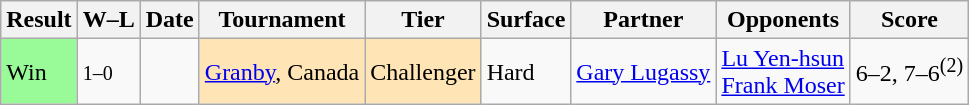<table class="sortable wikitable">
<tr>
<th>Result</th>
<th class="unsortable">W–L</th>
<th>Date</th>
<th>Tournament</th>
<th>Tier</th>
<th>Surface</th>
<th>Partner</th>
<th>Opponents</th>
<th class="unsortable">Score</th>
</tr>
<tr>
<td style="background:#98fb98;">Win</td>
<td><small>1–0</small></td>
<td></td>
<td style="background:moccasin;"><a href='#'>Granby</a>, Canada</td>
<td style="background:moccasin;">Challenger</td>
<td>Hard</td>
<td> <a href='#'>Gary Lugassy</a></td>
<td> <a href='#'>Lu Yen-hsun</a> <br>  <a href='#'>Frank Moser</a></td>
<td>6–2, 7–6<sup>(2)</sup></td>
</tr>
</table>
